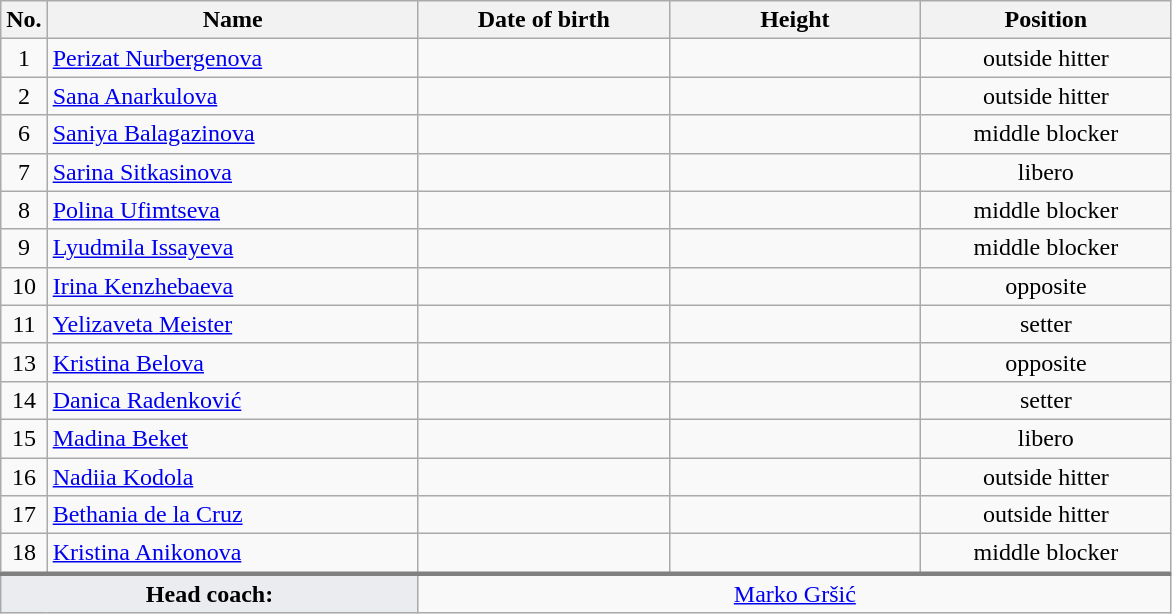<table class="wikitable sortable" style="font-size:100%; text-align:center">
<tr>
<th>No.</th>
<th style="width:15em">Name</th>
<th style="width:10em">Date of birth</th>
<th style="width:10em">Height</th>
<th style="width:10em">Position</th>
</tr>
<tr>
<td>1</td>
<td align=left> <a href='#'>Perizat Nurbergenova</a></td>
<td align=right></td>
<td></td>
<td>outside hitter</td>
</tr>
<tr>
<td>2</td>
<td align=left> <a href='#'>Sana Anarkulova</a></td>
<td align=right></td>
<td></td>
<td>outside hitter</td>
</tr>
<tr>
<td>6</td>
<td align=left> <a href='#'>Saniya Balagazinova</a></td>
<td align=right></td>
<td></td>
<td>middle blocker</td>
</tr>
<tr>
<td>7</td>
<td align=left> <a href='#'>Sarina Sitkasinova</a></td>
<td align=right></td>
<td></td>
<td>libero</td>
</tr>
<tr>
<td>8</td>
<td align=left> <a href='#'>Polina Ufimtseva</a></td>
<td align=right></td>
<td></td>
<td>middle blocker</td>
</tr>
<tr>
<td>9</td>
<td align=left> <a href='#'>Lyudmila Issayeva</a></td>
<td align=right></td>
<td></td>
<td>middle blocker</td>
</tr>
<tr>
<td>10</td>
<td align=left> <a href='#'>Irina Kenzhebaeva</a></td>
<td align=right></td>
<td></td>
<td>opposite</td>
</tr>
<tr>
<td>11</td>
<td align=left> <a href='#'>Yelizaveta Meister</a></td>
<td align=right></td>
<td></td>
<td>setter</td>
</tr>
<tr>
<td>13</td>
<td align=left> <a href='#'>Kristina Belova</a></td>
<td align=right></td>
<td></td>
<td>opposite</td>
</tr>
<tr>
<td>14</td>
<td align=left> <a href='#'>Danica Radenković</a></td>
<td align=right></td>
<td></td>
<td>setter</td>
</tr>
<tr>
<td>15</td>
<td align=left> <a href='#'>Madina Beket</a></td>
<td align=right></td>
<td></td>
<td>libero</td>
</tr>
<tr>
<td>16</td>
<td align=left> <a href='#'>Nadiia Kodola</a></td>
<td align=right></td>
<td></td>
<td>outside hitter</td>
</tr>
<tr>
<td>17</td>
<td align=left> <a href='#'>Bethania de la Cruz</a></td>
<td align=right></td>
<td></td>
<td>outside hitter</td>
</tr>
<tr>
<td>18</td>
<td align=left> <a href='#'>Kristina Anikonova</a></td>
<td align=right></td>
<td></td>
<td>middle blocker</td>
</tr>
<tr style="border-top: 3px solid grey">
<td colspan=2 style="background:#EAECF0"><strong>Head coach:</strong></td>
<td colspan=3> <a href='#'>Marko Gršić</a></td>
</tr>
</table>
